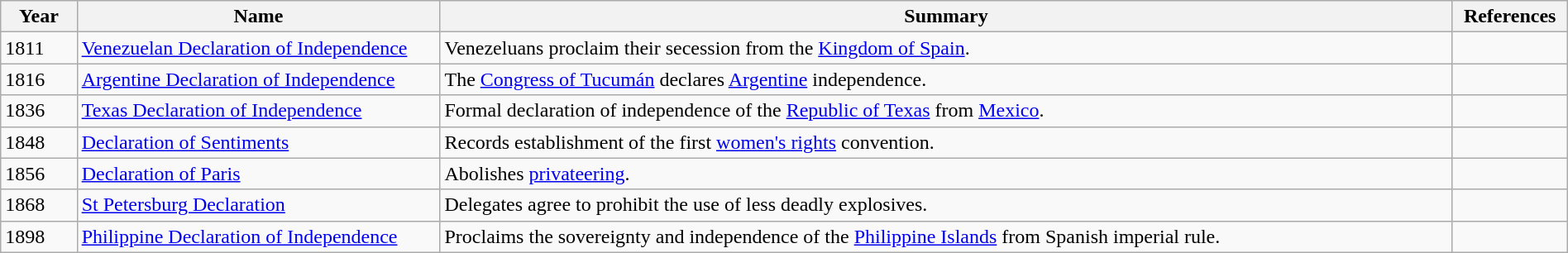<table class="sortable wikitable" style="width: 100%">
<tr>
<th width="4%">Year</th>
<th width="19%">Name</th>
<th width="53%" class="unsortable">Summary</th>
<th width="4%" class="unsortable">References</th>
</tr>
<tr>
<td>1811</td>
<td><a href='#'>Venezuelan Declaration of Independence</a></td>
<td>Venezeluans proclaim their secession from the <a href='#'>Kingdom of Spain</a>.</td>
<td></td>
</tr>
<tr>
<td>1816</td>
<td><a href='#'>Argentine Declaration of Independence</a></td>
<td>The <a href='#'>Congress of Tucumán</a> declares <a href='#'>Argentine</a> independence.</td>
<td></td>
</tr>
<tr>
<td>1836</td>
<td><a href='#'>Texas Declaration of Independence</a></td>
<td>Formal declaration of independence of the <a href='#'>Republic of Texas</a> from <a href='#'>Mexico</a>.</td>
<td></td>
</tr>
<tr>
<td>1848</td>
<td><a href='#'>Declaration of Sentiments</a></td>
<td>Records establishment of the first <a href='#'>women's rights</a> convention.</td>
<td></td>
</tr>
<tr>
<td>1856</td>
<td><a href='#'>Declaration of Paris</a></td>
<td>Abolishes <a href='#'>privateering</a>.</td>
<td></td>
</tr>
<tr>
<td>1868</td>
<td><a href='#'>St Petersburg Declaration</a></td>
<td>Delegates agree to prohibit the use of less deadly explosives.</td>
<td></td>
</tr>
<tr>
<td>1898</td>
<td><a href='#'>Philippine Declaration of Independence</a></td>
<td>Proclaims the sovereignty and independence of the <a href='#'>Philippine Islands</a> from Spanish imperial rule.</td>
<td></td>
</tr>
</table>
